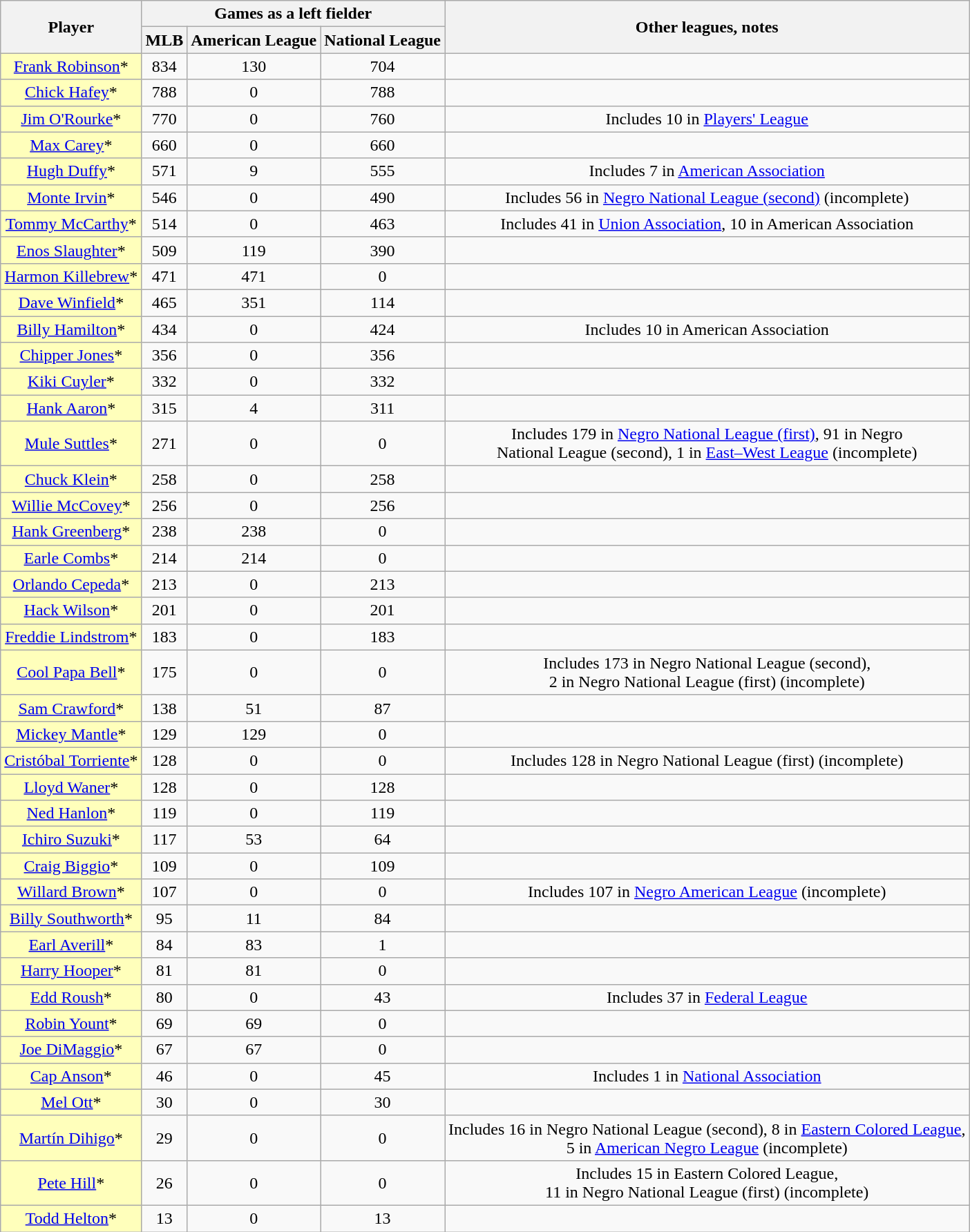<table class="wikitable sortable" style="text-align:center">
<tr style="white-space:nowrap;">
<th rowspan=2 scope="col">Player</th>
<th colspan=3>Games as a left fielder</th>
<th rowspan=2>Other leagues, notes</th>
</tr>
<tr>
<th>MLB</th>
<th>American League</th>
<th>National League</th>
</tr>
<tr>
<td style="background:#ffffbb;"><a href='#'>Frank Robinson</a>*</td>
<td>834</td>
<td>130</td>
<td>704</td>
<td></td>
</tr>
<tr>
<td style="background:#ffffbb;"><a href='#'>Chick Hafey</a>*</td>
<td>788</td>
<td>0</td>
<td>788</td>
<td></td>
</tr>
<tr>
<td style="background:#ffffbb;"><a href='#'>Jim O'Rourke</a>* </td>
<td>770</td>
<td>0</td>
<td>760</td>
<td>Includes 10 in <a href='#'>Players' League</a></td>
</tr>
<tr>
<td style="background:#ffffbb;"><a href='#'>Max Carey</a>*</td>
<td>660</td>
<td>0</td>
<td>660</td>
<td></td>
</tr>
<tr>
<td style="background:#ffffbb;"><a href='#'>Hugh Duffy</a>* </td>
<td>571</td>
<td>9</td>
<td>555</td>
<td>Includes 7 in <a href='#'>American Association</a></td>
</tr>
<tr>
<td style="background:#ffffbb;"><a href='#'>Monte Irvin</a>*</td>
<td>546</td>
<td>0</td>
<td>490</td>
<td>Includes 56 in <a href='#'>Negro National League (second)</a> (incomplete)</td>
</tr>
<tr>
<td style="background:#ffffbb;"><a href='#'>Tommy McCarthy</a>* </td>
<td>514</td>
<td>0</td>
<td>463</td>
<td>Includes 41 in <a href='#'>Union Association</a>, 10 in American Association</td>
</tr>
<tr>
<td style="background:#ffffbb;"><a href='#'>Enos Slaughter</a>*</td>
<td>509</td>
<td>119</td>
<td>390</td>
<td></td>
</tr>
<tr>
<td style="background:#ffffbb;"><a href='#'>Harmon Killebrew</a>*</td>
<td>471</td>
<td>471</td>
<td>0</td>
<td></td>
</tr>
<tr>
<td style="background:#ffffbb;"><a href='#'>Dave Winfield</a>*</td>
<td>465</td>
<td>351</td>
<td>114</td>
<td></td>
</tr>
<tr>
<td style="background:#ffffbb;"><a href='#'>Billy Hamilton</a>* </td>
<td>434</td>
<td>0</td>
<td>424</td>
<td>Includes 10 in American Association</td>
</tr>
<tr>
<td style="background:#ffffbb;"><a href='#'>Chipper Jones</a>*</td>
<td>356</td>
<td>0</td>
<td>356</td>
<td></td>
</tr>
<tr>
<td style="background:#ffffbb;"><a href='#'>Kiki Cuyler</a>*</td>
<td>332</td>
<td>0</td>
<td>332</td>
<td></td>
</tr>
<tr>
<td style="background:#ffffbb;"><a href='#'>Hank Aaron</a>*</td>
<td>315</td>
<td>4</td>
<td>311</td>
<td></td>
</tr>
<tr>
<td style="background:#ffffbb;"><a href='#'>Mule Suttles</a>*</td>
<td>271</td>
<td>0</td>
<td>0</td>
<td>Includes 179 in <a href='#'>Negro National League (first)</a>, 91 in Negro <br>National League (second), 1 in <a href='#'>East–West League</a> (incomplete)</td>
</tr>
<tr>
<td style="background:#ffffbb;"><a href='#'>Chuck Klein</a>*</td>
<td>258</td>
<td>0</td>
<td>258</td>
<td></td>
</tr>
<tr>
<td style="background:#ffffbb;"><a href='#'>Willie McCovey</a>*</td>
<td>256</td>
<td>0</td>
<td>256</td>
<td></td>
</tr>
<tr>
<td style="background:#ffffbb;"><a href='#'>Hank Greenberg</a>*</td>
<td>238</td>
<td>238</td>
<td>0</td>
<td></td>
</tr>
<tr>
<td style="background:#ffffbb;"><a href='#'>Earle Combs</a>*</td>
<td>214</td>
<td>214</td>
<td>0</td>
<td></td>
</tr>
<tr>
<td style="background:#ffffbb;"><a href='#'>Orlando Cepeda</a>*</td>
<td>213</td>
<td>0</td>
<td>213</td>
<td></td>
</tr>
<tr>
<td style="background:#ffffbb;"><a href='#'>Hack Wilson</a>*</td>
<td>201</td>
<td>0</td>
<td>201</td>
<td></td>
</tr>
<tr>
<td style="background:#ffffbb;"><a href='#'>Freddie Lindstrom</a>*</td>
<td>183</td>
<td>0</td>
<td>183</td>
<td></td>
</tr>
<tr>
<td style="background:#ffffbb;"><a href='#'>Cool Papa Bell</a>*</td>
<td>175</td>
<td>0</td>
<td>0</td>
<td>Includes 173 in Negro National League (second), <br>2 in Negro National League (first) (incomplete)</td>
</tr>
<tr>
<td style="background:#ffffbb;"><a href='#'>Sam Crawford</a>* </td>
<td>138</td>
<td>51</td>
<td>87</td>
<td></td>
</tr>
<tr>
<td style="background:#ffffbb;"><a href='#'>Mickey Mantle</a>*</td>
<td>129</td>
<td>129</td>
<td>0</td>
<td></td>
</tr>
<tr>
<td style="background:#ffffbb;"><a href='#'>Cristóbal Torriente</a>*</td>
<td>128</td>
<td>0</td>
<td>0</td>
<td>Includes 128 in Negro National League (first) (incomplete)</td>
</tr>
<tr>
<td style="background:#ffffbb;"><a href='#'>Lloyd Waner</a>*</td>
<td>128</td>
<td>0</td>
<td>128</td>
<td></td>
</tr>
<tr>
<td style="background:#ffffbb;"><a href='#'>Ned Hanlon</a>* </td>
<td>119</td>
<td>0</td>
<td>119</td>
<td></td>
</tr>
<tr>
<td style="background:#ffffbb;"><a href='#'>Ichiro Suzuki</a>*</td>
<td>117</td>
<td>53</td>
<td>64</td>
</tr>
<tr>
<td style="background:#ffffbb;"><a href='#'>Craig Biggio</a>*</td>
<td>109</td>
<td>0</td>
<td>109</td>
<td></td>
</tr>
<tr>
<td style="background:#ffffbb;"><a href='#'>Willard Brown</a>*</td>
<td>107</td>
<td>0</td>
<td>0</td>
<td>Includes 107 in <a href='#'>Negro American League</a> (incomplete)</td>
</tr>
<tr>
<td style="background:#ffffbb;"><a href='#'>Billy Southworth</a>*</td>
<td>95</td>
<td>11</td>
<td>84</td>
<td></td>
</tr>
<tr>
<td style="background:#ffffbb;"><a href='#'>Earl Averill</a>*</td>
<td>84</td>
<td>83</td>
<td>1</td>
<td></td>
</tr>
<tr>
<td style="background:#ffffbb;"><a href='#'>Harry Hooper</a>*</td>
<td>81</td>
<td>81</td>
<td>0</td>
<td></td>
</tr>
<tr>
<td style="background:#ffffbb;"><a href='#'>Edd Roush</a>*</td>
<td>80</td>
<td>0</td>
<td>43</td>
<td>Includes 37 in <a href='#'>Federal League</a></td>
</tr>
<tr>
<td style="background:#ffffbb;"><a href='#'>Robin Yount</a>*</td>
<td>69</td>
<td>69</td>
<td>0</td>
<td></td>
</tr>
<tr>
<td style="background:#ffffbb;"><a href='#'>Joe DiMaggio</a>*</td>
<td>67</td>
<td>67</td>
<td>0</td>
<td></td>
</tr>
<tr>
<td style="background:#ffffbb;"><a href='#'>Cap Anson</a>* </td>
<td>46</td>
<td>0</td>
<td>45</td>
<td>Includes 1 in <a href='#'>National Association</a></td>
</tr>
<tr>
<td style="background:#ffffbb;"><a href='#'>Mel Ott</a>*</td>
<td>30</td>
<td>0</td>
<td>30</td>
<td></td>
</tr>
<tr>
<td style="background:#ffffbb;"><a href='#'>Martín Dihigo</a>*</td>
<td>29</td>
<td>0</td>
<td>0</td>
<td>Includes 16 in Negro National League (second), 8 in <a href='#'>Eastern Colored League</a>, <br>5 in <a href='#'>American Negro League</a> (incomplete)</td>
</tr>
<tr>
<td style="background:#ffffbb;"><a href='#'>Pete Hill</a>*</td>
<td>26</td>
<td>0</td>
<td>0</td>
<td>Includes 15 in Eastern Colored League, <br>11 in Negro National League (first) (incomplete)</td>
</tr>
<tr>
<td style="background:#ffffbb;"><a href='#'>Todd Helton</a>*</td>
<td>13</td>
<td>0</td>
<td>13</td>
<td></td>
</tr>
</table>
